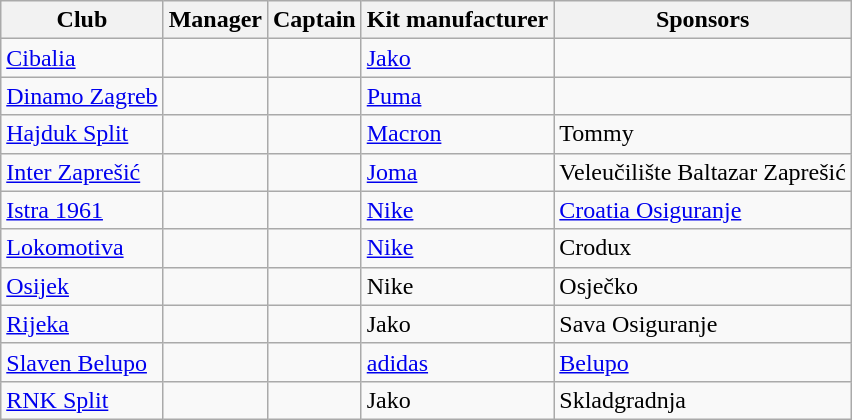<table class="wikitable sortable" style="text-align: left;">
<tr>
<th>Club</th>
<th>Manager</th>
<th>Captain</th>
<th>Kit manufacturer</th>
<th>Sponsors</th>
</tr>
<tr>
<td><a href='#'>Cibalia</a></td>
<td> </td>
<td> </td>
<td><a href='#'>Jako</a></td>
<td></td>
</tr>
<tr>
<td><a href='#'>Dinamo Zagreb</a></td>
<td> </td>
<td> </td>
<td><a href='#'>Puma</a></td>
<td></td>
</tr>
<tr>
<td><a href='#'>Hajduk Split</a></td>
<td> </td>
<td> </td>
<td><a href='#'>Macron</a></td>
<td>Tommy</td>
</tr>
<tr>
<td><a href='#'>Inter Zaprešić</a></td>
<td> </td>
<td> </td>
<td><a href='#'>Joma</a></td>
<td>Veleučilište Baltazar Zaprešić</td>
</tr>
<tr>
<td><a href='#'>Istra 1961</a></td>
<td> </td>
<td> </td>
<td><a href='#'>Nike</a></td>
<td><a href='#'>Croatia Osiguranje</a></td>
</tr>
<tr>
<td><a href='#'>Lokomotiva</a></td>
<td> </td>
<td> </td>
<td><a href='#'>Nike</a></td>
<td>Crodux</td>
</tr>
<tr>
<td><a href='#'>Osijek</a></td>
<td> </td>
<td> </td>
<td>Nike</td>
<td>Osječko</td>
</tr>
<tr>
<td><a href='#'>Rijeka</a></td>
<td> </td>
<td> </td>
<td>Jako</td>
<td>Sava Osiguranje</td>
</tr>
<tr>
<td><a href='#'>Slaven Belupo</a></td>
<td> </td>
<td> </td>
<td><a href='#'>adidas</a></td>
<td><a href='#'>Belupo</a></td>
</tr>
<tr>
<td><a href='#'>RNK Split</a></td>
<td> </td>
<td> </td>
<td>Jako</td>
<td>Skladgradnja</td>
</tr>
</table>
